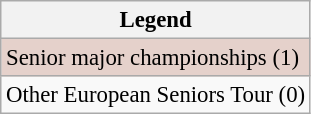<table class="wikitable" style="font-size:95%;">
<tr>
<th>Legend</th>
</tr>
<tr style="background:#e5d1cb;">
<td>Senior major championships (1)</td>
</tr>
<tr>
<td>Other European Seniors Tour (0)</td>
</tr>
</table>
